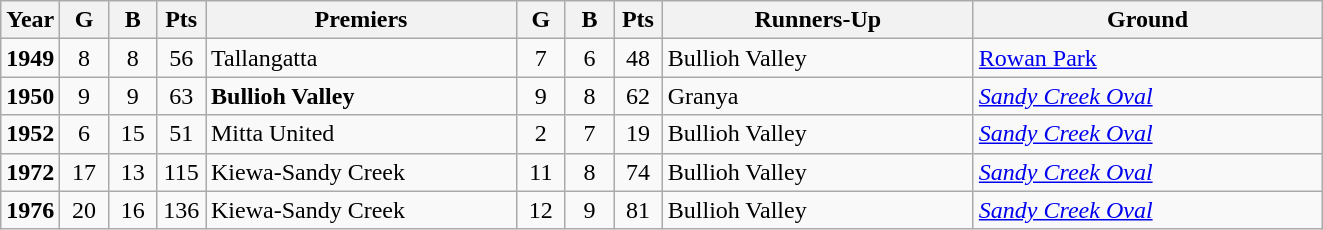<table class="wikitable">
<tr>
<th width="25">Year</th>
<th width="25">G</th>
<th width="25">B</th>
<th width="25">Pts</th>
<th width="200">Premiers</th>
<th width="25">G</th>
<th width="25">B</th>
<th width="25">Pts</th>
<th width="200">Runners-Up</th>
<th width="225">Ground</th>
</tr>
<tr>
<td align="center"><strong>1949</strong></td>
<td align="center">8</td>
<td align="center">8</td>
<td align="center">56</td>
<td>Tallangatta</td>
<td align="center">7</td>
<td align="center">6</td>
<td align="center">48</td>
<td>Bullioh Valley</td>
<td><a href='#'>Rowan Park</a></td>
</tr>
<tr>
<td align="center"><strong>1950</strong></td>
<td align="center">9</td>
<td align="center">9</td>
<td align="center">63</td>
<td><strong>Bullioh Valley</strong></td>
<td align="center">9</td>
<td align="center">8</td>
<td align="center">62</td>
<td>Granya</td>
<td><em><a href='#'>Sandy Creek Oval</a></em></td>
</tr>
<tr>
<td align="center"><strong>1952</strong></td>
<td align="center">6</td>
<td align="center">15</td>
<td align="center">51</td>
<td>Mitta United</td>
<td align="center">2</td>
<td align="center">7</td>
<td align="center">19</td>
<td>Bullioh Valley</td>
<td><em><a href='#'>Sandy Creek Oval</a></em></td>
</tr>
<tr>
<td align="center"><strong>1972</strong></td>
<td align="center">17</td>
<td align="center">13</td>
<td align="center">115</td>
<td>Kiewa-Sandy Creek</td>
<td align="center">11</td>
<td align="center">8</td>
<td align="center">74</td>
<td>Bullioh Valley</td>
<td><em><a href='#'>Sandy Creek Oval</a></em></td>
</tr>
<tr>
<td align="center"><strong>1976</strong></td>
<td align="center">20</td>
<td align="center">16</td>
<td align="center">136</td>
<td>Kiewa-Sandy Creek</td>
<td align="center">12</td>
<td align="center">9</td>
<td align="center">81</td>
<td>Bullioh Valley</td>
<td><em><a href='#'>Sandy Creek Oval</a></em></td>
</tr>
</table>
